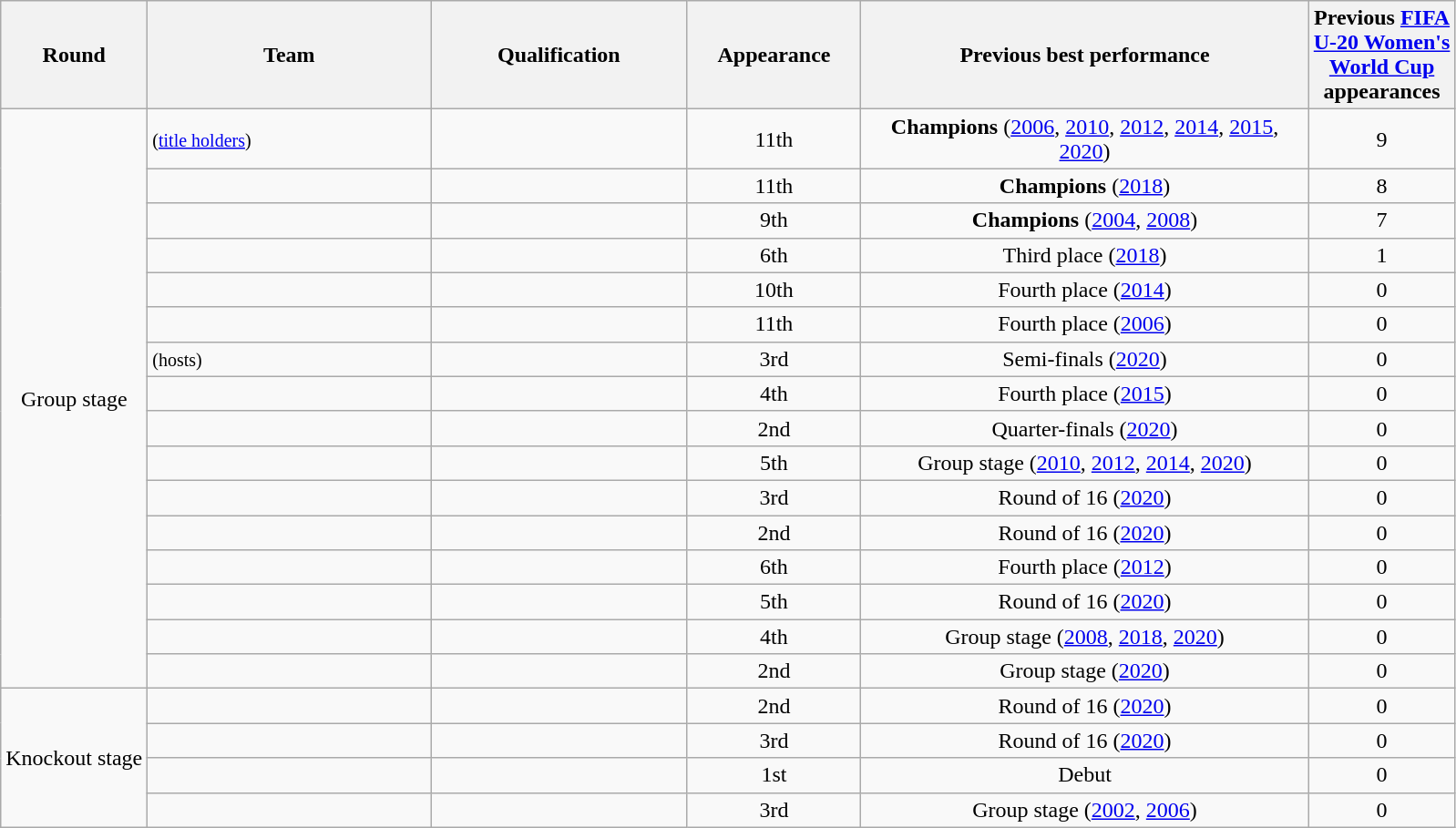<table class="wikitable sortable">
<tr>
<th>Round</th>
<th width=200px>Team</th>
<th width=180px>Qualification</th>
<th width=120px data-sort-type="number">Appearance</th>
<th width=320px>Previous best performance</th>
<th width=100px>Previous <a href='#'>FIFA U-20 Women's World Cup</a> appearances</th>
</tr>
<tr>
<td align=center rowspan=16>Group stage</td>
<td align=left> <small>(<a href='#'>title holders</a>)</small></td>
<td align=center></td>
<td align=center>11th</td>
<td align=center><strong>Champions</strong> (<a href='#'>2006</a>, <a href='#'>2010</a>, <a href='#'>2012</a>, <a href='#'>2014</a>, <a href='#'>2015</a>, <a href='#'>2020</a>)</td>
<td align=center>9</td>
</tr>
<tr>
<td align=left></td>
<td align=center></td>
<td align=center>11th</td>
<td align=center><strong>Champions</strong> (<a href='#'>2018</a>)</td>
<td align=center>8</td>
</tr>
<tr>
<td align=left></td>
<td align=center></td>
<td align=center>9th</td>
<td align=center><strong>Champions</strong> (<a href='#'>2004</a>, <a href='#'>2008</a>)</td>
<td align=center>7</td>
</tr>
<tr>
<td align=left></td>
<td align=center></td>
<td align=center>6th</td>
<td align=center>Third place (<a href='#'>2018</a>)</td>
<td align=center>1</td>
</tr>
<tr>
<td align=left></td>
<td align=center></td>
<td align=center>10th</td>
<td align=center>Fourth place (<a href='#'>2014</a>)</td>
<td align=center>0</td>
</tr>
<tr>
<td align=left></td>
<td align=center></td>
<td align=center>11th</td>
<td align=center>Fourth place (<a href='#'>2006</a>)</td>
<td align=center>0</td>
</tr>
<tr>
<td align=left> <small>(hosts)</small></td>
<td align=center></td>
<td align=center>3rd</td>
<td align=center>Semi-finals (<a href='#'>2020</a>)</td>
<td align=center>0</td>
</tr>
<tr>
<td align=left></td>
<td align=center></td>
<td align=center>4th</td>
<td align=center>Fourth place (<a href='#'>2015</a>)</td>
<td align=center>0</td>
</tr>
<tr>
<td align=left></td>
<td align=center></td>
<td align=center>2nd</td>
<td align=center>Quarter-finals (<a href='#'>2020</a>)</td>
<td align=center>0</td>
</tr>
<tr>
<td align=left></td>
<td align=center></td>
<td align=center>5th</td>
<td align=center>Group stage (<a href='#'>2010</a>, <a href='#'>2012</a>, <a href='#'>2014</a>, <a href='#'>2020</a>)</td>
<td align=center>0</td>
</tr>
<tr>
<td align=left></td>
<td align=center></td>
<td align=center>3rd</td>
<td align=center>Round of 16 (<a href='#'>2020</a>)</td>
<td align=center>0</td>
</tr>
<tr>
<td align=left></td>
<td align=center></td>
<td align=center>2nd</td>
<td align=center>Round of 16 (<a href='#'>2020</a>)</td>
<td align=center>0</td>
</tr>
<tr>
<td align=left></td>
<td align=center></td>
<td align=center>6th</td>
<td align=center>Fourth place (<a href='#'>2012</a>)</td>
<td align=center>0</td>
</tr>
<tr>
<td align=left></td>
<td align=center></td>
<td align=center>5th</td>
<td align=center>Round of 16 (<a href='#'>2020</a>)</td>
<td align=center>0</td>
</tr>
<tr>
<td align=left></td>
<td align=center></td>
<td align=center>4th</td>
<td align=center>Group stage (<a href='#'>2008</a>, <a href='#'>2018</a>, <a href='#'>2020</a>)</td>
<td align=center>0</td>
</tr>
<tr>
<td align=left></td>
<td align=center></td>
<td align=center>2nd</td>
<td align=center>Group stage (<a href='#'>2020</a>)</td>
<td align=center>0</td>
</tr>
<tr>
<td align=center rowspan=4>Knockout stage</td>
<td align=left></td>
<td align=center></td>
<td align=center>2nd</td>
<td align=center>Round of 16 (<a href='#'>2020</a>)</td>
<td align=center>0</td>
</tr>
<tr>
<td align=left></td>
<td align=center></td>
<td align=center>3rd</td>
<td align=center>Round of 16 (<a href='#'>2020</a>)</td>
<td align=center>0</td>
</tr>
<tr>
<td align=left></td>
<td align=center></td>
<td align=center>1st</td>
<td align=center>Debut</td>
<td align=center>0</td>
</tr>
<tr>
<td align=left></td>
<td align=center></td>
<td align=center>3rd</td>
<td align=center>Group stage (<a href='#'>2002</a>, <a href='#'>2006</a>)</td>
<td align=center>0</td>
</tr>
</table>
